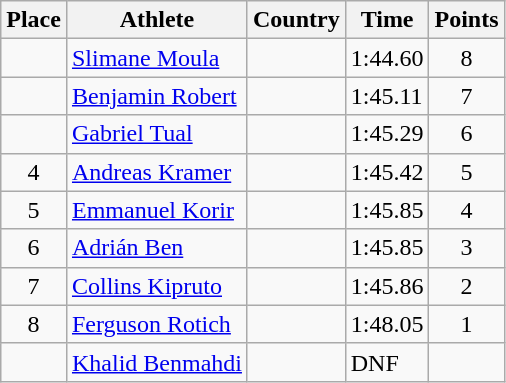<table class="wikitable">
<tr>
<th>Place</th>
<th>Athlete</th>
<th>Country</th>
<th>Time</th>
<th>Points</th>
</tr>
<tr>
<td align=center></td>
<td><a href='#'>Slimane Moula</a></td>
<td></td>
<td>1:44.60</td>
<td align=center>8</td>
</tr>
<tr>
<td align=center></td>
<td><a href='#'>Benjamin Robert</a></td>
<td></td>
<td>1:45.11</td>
<td align=center>7</td>
</tr>
<tr>
<td align=center></td>
<td><a href='#'>Gabriel Tual</a></td>
<td></td>
<td>1:45.29</td>
<td align=center>6</td>
</tr>
<tr>
<td align=center>4</td>
<td><a href='#'>Andreas Kramer</a></td>
<td></td>
<td>1:45.42</td>
<td align=center>5</td>
</tr>
<tr>
<td align=center>5</td>
<td><a href='#'>Emmanuel Korir</a></td>
<td></td>
<td>1:45.85</td>
<td align=center>4</td>
</tr>
<tr>
<td align=center>6</td>
<td><a href='#'>Adrián Ben</a></td>
<td></td>
<td>1:45.85</td>
<td align=center>3</td>
</tr>
<tr>
<td align=center>7</td>
<td><a href='#'>Collins Kipruto</a></td>
<td></td>
<td>1:45.86</td>
<td align=center>2</td>
</tr>
<tr>
<td align=center>8</td>
<td><a href='#'>Ferguson Rotich</a></td>
<td></td>
<td>1:48.05</td>
<td align=center>1</td>
</tr>
<tr>
<td align=center></td>
<td><a href='#'>Khalid Benmahdi</a></td>
<td></td>
<td>DNF</td>
<td align=center></td>
</tr>
</table>
